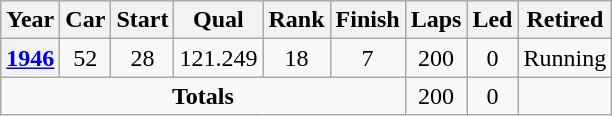<table class="wikitable" style="text-align:center">
<tr>
<th>Year</th>
<th>Car</th>
<th>Start</th>
<th>Qual</th>
<th>Rank</th>
<th>Finish</th>
<th>Laps</th>
<th>Led</th>
<th>Retired</th>
</tr>
<tr>
<th><a href='#'>1946</a></th>
<td>52</td>
<td>28</td>
<td>121.249</td>
<td>18</td>
<td>7</td>
<td>200</td>
<td>0</td>
<td>Running</td>
</tr>
<tr>
<td colspan=6><strong>Totals</strong></td>
<td>200</td>
<td>0</td>
<td></td>
</tr>
</table>
